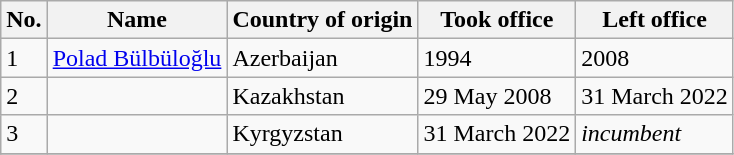<table class="wikitable">
<tr>
<th>No.</th>
<th>Name</th>
<th>Country of origin</th>
<th>Took office</th>
<th>Left office</th>
</tr>
<tr>
<td>1</td>
<td><a href='#'>Polad Bülbüloğlu</a></td>
<td>Azerbaijan</td>
<td>1994</td>
<td>2008</td>
</tr>
<tr>
<td>2</td>
<td></td>
<td>Kazakhstan</td>
<td>29 May 2008</td>
<td>31 March 2022</td>
</tr>
<tr>
<td>3</td>
<td></td>
<td>Kyrgyzstan</td>
<td>31 March 2022</td>
<td><em>incumbent</em></td>
</tr>
<tr>
</tr>
</table>
